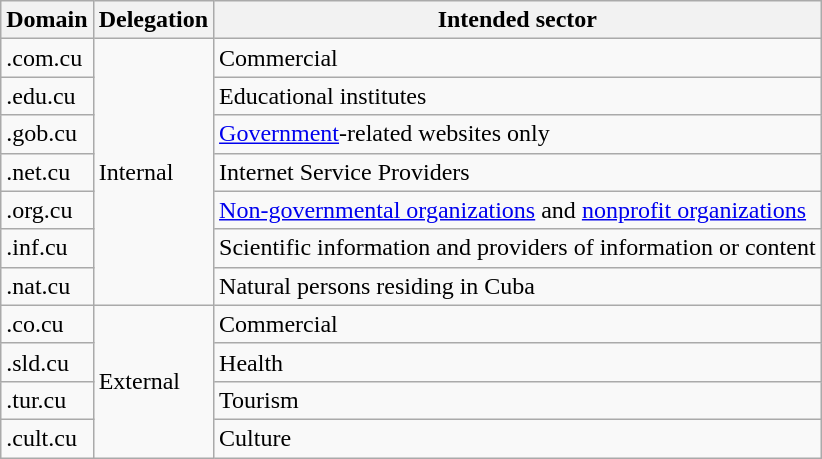<table class="wikitable">
<tr>
<th>Domain</th>
<th>Delegation</th>
<th>Intended sector</th>
</tr>
<tr>
<td>.com.cu</td>
<td rowspan="7">Internal</td>
<td>Commercial</td>
</tr>
<tr>
<td>.edu.cu</td>
<td>Educational institutes</td>
</tr>
<tr>
<td>.gob.cu</td>
<td><a href='#'>Government</a>-related websites only</td>
</tr>
<tr>
<td>.net.cu</td>
<td>Internet Service Providers</td>
</tr>
<tr>
<td>.org.cu</td>
<td><a href='#'>Non-governmental organizations</a> and <a href='#'>nonprofit organizations</a></td>
</tr>
<tr>
<td>.inf.cu</td>
<td>Scientific information and providers of information or content</td>
</tr>
<tr>
<td>.nat.cu</td>
<td>Natural persons residing in Cuba</td>
</tr>
<tr>
<td>.co.cu</td>
<td rowspan="4">External</td>
<td>Commercial</td>
</tr>
<tr>
<td>.sld.cu</td>
<td>Health</td>
</tr>
<tr>
<td>.tur.cu</td>
<td>Tourism</td>
</tr>
<tr>
<td>.cult.cu</td>
<td>Culture</td>
</tr>
</table>
